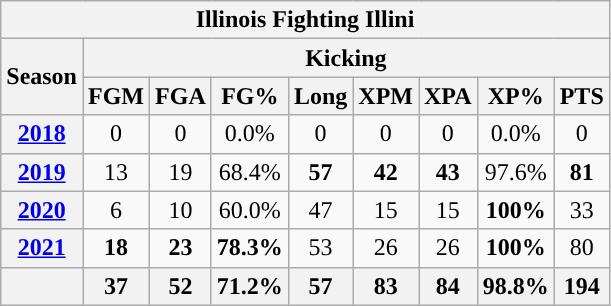<table class="wikitable" style="text-align:center;">
<tr>
<th colspan="9">Illinois Fighting Illini</th>
</tr>
<tr>
<th rowspan="2">Season</th>
<th colspan="8">Kicking</th>
</tr>
<tr>
<th>FGM</th>
<th>FGA</th>
<th>FG%</th>
<th>Long</th>
<th>XPM</th>
<th>XPA</th>
<th>XP%</th>
<th>PTS</th>
</tr>
<tr>
<th><a href='#'>2018</a></th>
<td>0</td>
<td>0</td>
<td>0.0%</td>
<td>0</td>
<td>0</td>
<td>0</td>
<td>0.0%</td>
<td>0</td>
</tr>
<tr>
<th><a href='#'>2019</a></th>
<td>13</td>
<td>19</td>
<td>68.4%</td>
<td><strong>57</strong></td>
<td><strong>42</strong></td>
<td><strong>43</strong></td>
<td>97.6%</td>
<td><strong>81</strong></td>
</tr>
<tr>
<th><a href='#'>2020</a></th>
<td>6</td>
<td>10</td>
<td>60.0%</td>
<td>47</td>
<td>15</td>
<td>15</td>
<td><strong>100%</strong></td>
<td>33</td>
</tr>
<tr>
<th><a href='#'>2021</a></th>
<td><strong>18</strong></td>
<td><strong>23</strong></td>
<td><strong>78.3%</strong></td>
<td>53</td>
<td>26</td>
<td>26</td>
<td><strong>100%</strong></td>
<td>80</td>
</tr>
<tr>
<th></th>
<th>37</th>
<th>52</th>
<th>71.2%</th>
<th>57</th>
<th>83</th>
<th>84</th>
<th>98.8%</th>
<th>194</th>
</tr>
</table>
